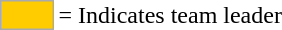<table>
<tr>
<td style="background-color:#FFCC00; border:1px solid #aaaaaa; width:2em;"></td>
<td>= Indicates team leader</td>
</tr>
</table>
